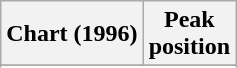<table class="wikitable sortable">
<tr>
<th>Chart (1996)</th>
<th>Peak<br>position</th>
</tr>
<tr>
</tr>
<tr>
</tr>
<tr>
</tr>
</table>
